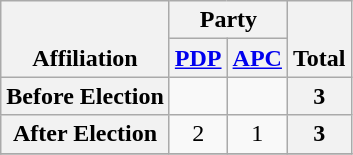<table class=wikitable style="text-align:center">
<tr style="vertical-align:bottom;">
<th rowspan=2>Affiliation</th>
<th colspan=2>Party</th>
<th rowspan=2>Total</th>
</tr>
<tr>
<th><a href='#'>PDP</a></th>
<th><a href='#'>APC</a></th>
</tr>
<tr>
<th>Before Election</th>
<td></td>
<td></td>
<th>3</th>
</tr>
<tr>
<th>After Election</th>
<td>2</td>
<td>1</td>
<th>3</th>
</tr>
<tr>
</tr>
</table>
